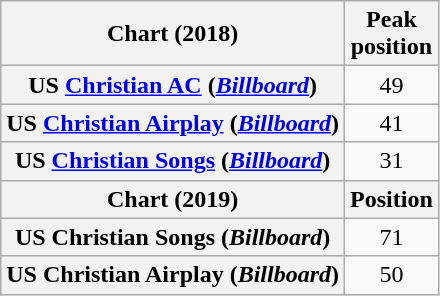<table class="wikitable plainrowheaders" style="text-align:center">
<tr>
<th scope="col">Chart (2018)</th>
<th scope="col">Peak<br>position</th>
</tr>
<tr>
<th scope="row">US <a href='#'>Christian AC</a> (<em><a href='#'>Billboard</a></em>)</th>
<td>49</td>
</tr>
<tr>
<th scope="row">US <a href='#'>Christian Airplay</a> (<em><a href='#'>Billboard</a></em>)</th>
<td>41</td>
</tr>
<tr>
<th scope="row">US <a href='#'>Christian Songs</a> (<em><a href='#'>Billboard</a></em>)</th>
<td>31</td>
</tr>
<tr>
<th scope="col">Chart (2019)</th>
<th scope="col">Position</th>
</tr>
<tr>
<th scope="row">US Christian Songs (<em>Billboard</em>)</th>
<td>71</td>
</tr>
<tr>
<th scope="row">US Christian Airplay (<em>Billboard</em>)</th>
<td>50</td>
</tr>
</table>
